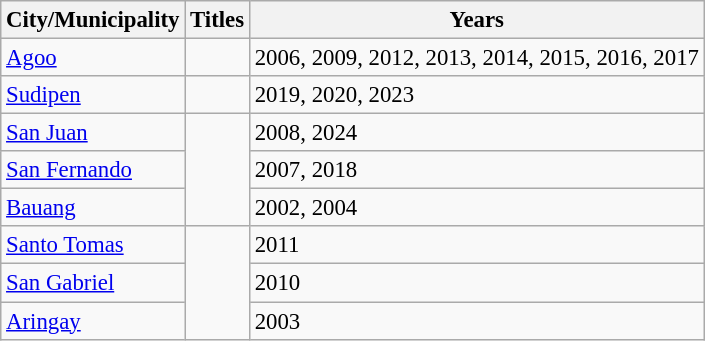<table class="wikitable sortable" style="font-size:95%;">
<tr>
<th>City/Municipality</th>
<th>Titles</th>
<th>Years</th>
</tr>
<tr>
<td> <a href='#'>Agoo</a></td>
<td></td>
<td>2006, 2009, 2012, 2013, 2014, 2015, 2016, 2017</td>
</tr>
<tr>
<td><a href='#'>Sudipen</a></td>
<td></td>
<td>2019, 2020, 2023</td>
</tr>
<tr>
<td> <a href='#'>San Juan</a></td>
<td rowspan="3"></td>
<td>2008, 2024</td>
</tr>
<tr>
<td> <a href='#'>San Fernando</a></td>
<td>2007, 2018</td>
</tr>
<tr>
<td> <a href='#'>Bauang</a></td>
<td>2002, 2004</td>
</tr>
<tr>
<td> <a href='#'>Santo Tomas</a></td>
<td rowspan="10"></td>
<td>2011</td>
</tr>
<tr>
<td><a href='#'>San Gabriel</a></td>
<td>2010</td>
</tr>
<tr>
<td><a href='#'>Aringay</a></td>
<td>2003</td>
</tr>
</table>
